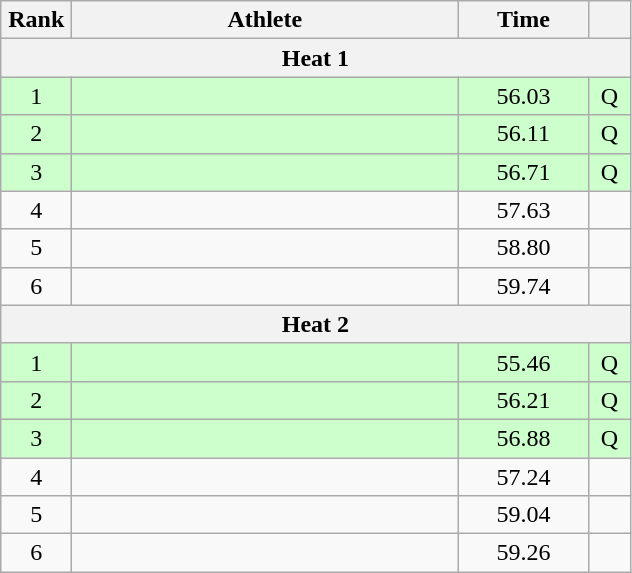<table class=wikitable style="text-align:center">
<tr>
<th width=40>Rank</th>
<th width=250>Athlete</th>
<th width=80>Time</th>
<th width=20></th>
</tr>
<tr>
<th colspan=4>Heat 1</th>
</tr>
<tr bgcolor="ccffcc">
<td>1</td>
<td align=left></td>
<td>56.03</td>
<td>Q</td>
</tr>
<tr bgcolor="ccffcc">
<td>2</td>
<td align=left></td>
<td>56.11</td>
<td>Q</td>
</tr>
<tr bgcolor="ccffcc">
<td>3</td>
<td align=left></td>
<td>56.71</td>
<td>Q</td>
</tr>
<tr>
<td>4</td>
<td align=left></td>
<td>57.63</td>
<td></td>
</tr>
<tr>
<td>5</td>
<td align=left></td>
<td>58.80</td>
<td></td>
</tr>
<tr>
<td>6</td>
<td align=left></td>
<td>59.74</td>
<td></td>
</tr>
<tr>
<th colspan=4>Heat 2</th>
</tr>
<tr bgcolor="ccffcc">
<td>1</td>
<td align=left></td>
<td>55.46</td>
<td>Q</td>
</tr>
<tr bgcolor="ccffcc">
<td>2</td>
<td align=left></td>
<td>56.21</td>
<td>Q</td>
</tr>
<tr bgcolor="ccffcc">
<td>3</td>
<td align=left></td>
<td>56.88</td>
<td>Q</td>
</tr>
<tr>
<td>4</td>
<td align=left></td>
<td>57.24</td>
<td></td>
</tr>
<tr>
<td>5</td>
<td align=left></td>
<td>59.04</td>
<td></td>
</tr>
<tr>
<td>6</td>
<td align=left></td>
<td>59.26</td>
<td></td>
</tr>
</table>
